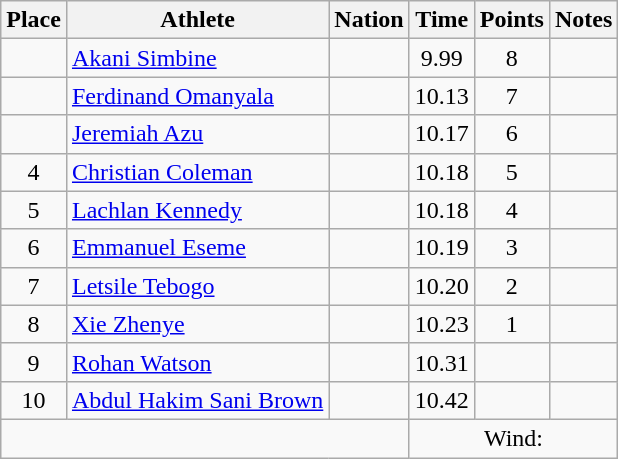<table class="wikitable mw-datatable sortable" style="text-align:center;">
<tr>
<th scope="col">Place</th>
<th scope="col">Athlete</th>
<th scope="col">Nation</th>
<th scope="col">Time</th>
<th scope="col">Points</th>
<th scope="col">Notes</th>
</tr>
<tr>
<td></td>
<td align="left"><a href='#'>Akani Simbine</a></td>
<td align="left"></td>
<td>9.99</td>
<td>8</td>
<td></td>
</tr>
<tr>
<td></td>
<td align="left"><a href='#'>Ferdinand Omanyala</a></td>
<td align="left"></td>
<td>10.13</td>
<td>7</td>
<td></td>
</tr>
<tr>
<td></td>
<td align="left"><a href='#'>Jeremiah Azu</a></td>
<td align="left"></td>
<td>10.17</td>
<td>6</td>
<td></td>
</tr>
<tr>
<td>4</td>
<td align="left"><a href='#'>Christian Coleman</a></td>
<td align="left"></td>
<td>10.18 </td>
<td>5</td>
<td></td>
</tr>
<tr>
<td>5</td>
<td align="left"><a href='#'>Lachlan Kennedy</a></td>
<td align="left"></td>
<td>10.18 </td>
<td>4</td>
<td></td>
</tr>
<tr>
<td>6</td>
<td align="left"><a href='#'>Emmanuel Eseme</a></td>
<td align="left"></td>
<td>10.19</td>
<td>3</td>
<td></td>
</tr>
<tr>
<td>7</td>
<td align="left"><a href='#'>Letsile Tebogo</a></td>
<td align="left"></td>
<td>10.20</td>
<td>2</td>
<td></td>
</tr>
<tr>
<td>8</td>
<td align="left"><a href='#'>Xie Zhenye</a></td>
<td align="left"></td>
<td>10.23</td>
<td>1</td>
<td></td>
</tr>
<tr>
<td>9</td>
<td align="left"><a href='#'>Rohan Watson</a></td>
<td align="left"></td>
<td>10.31</td>
<td></td>
<td></td>
</tr>
<tr>
<td>10</td>
<td align="left"><a href='#'>Abdul Hakim Sani Brown</a></td>
<td align="left"></td>
<td>10.42</td>
<td></td>
<td></td>
</tr>
<tr class="sortbottom">
<td colspan="3"></td>
<td colspan="3">Wind: </td>
</tr>
</table>
